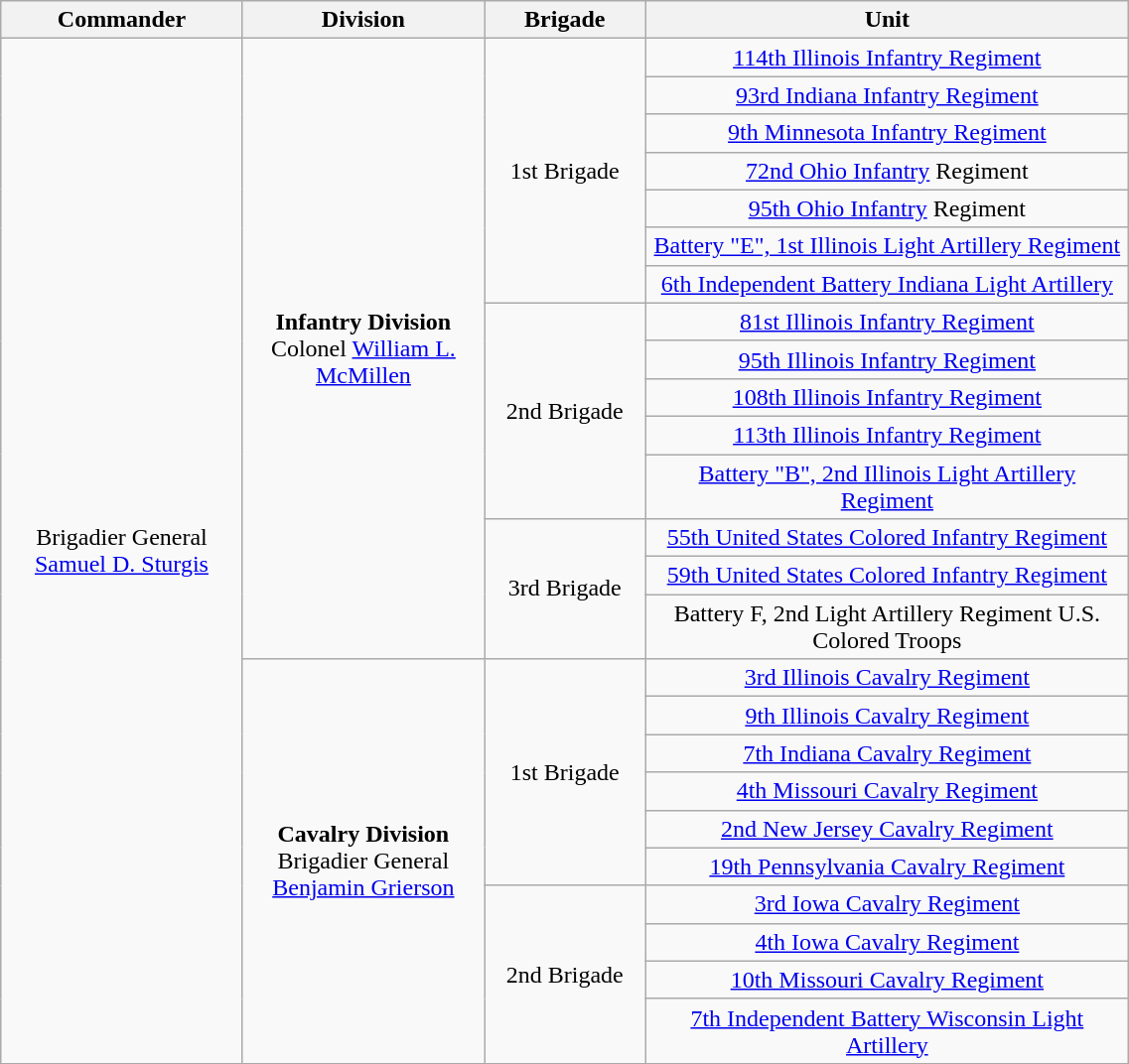<table class="wikitable" style="text-align:center; width:60%;">
<tr>
<th width=15%>Commander</th>
<th width=15%>Division</th>
<th width=10%>Brigade</th>
<th width=30%>Unit</th>
</tr>
<tr>
<td rowspan=25>Brigadier General<br><a href='#'>Samuel D. Sturgis</a><br></td>
<td rowspan=15><strong>Infantry Division</strong><br>Colonel <a href='#'>William L. McMillen</a><br></td>
<td rowspan=7>1st Brigade</td>
<td><a href='#'>114th Illinois Infantry Regiment</a></td>
</tr>
<tr>
<td><a href='#'>93rd Indiana Infantry Regiment</a></td>
</tr>
<tr>
<td><a href='#'>9th Minnesota Infantry Regiment</a></td>
</tr>
<tr>
<td><a href='#'>72nd Ohio Infantry</a> Regiment</td>
</tr>
<tr>
<td><a href='#'>95th Ohio Infantry</a> Regiment</td>
</tr>
<tr>
<td><a href='#'>Battery "E", 1st Illinois Light Artillery Regiment</a></td>
</tr>
<tr>
<td><a href='#'>6th Independent Battery Indiana Light Artillery</a></td>
</tr>
<tr>
<td rowspan=5>2nd Brigade</td>
<td><a href='#'>81st Illinois Infantry Regiment</a></td>
</tr>
<tr>
<td><a href='#'>95th Illinois Infantry Regiment</a></td>
</tr>
<tr>
<td><a href='#'>108th Illinois Infantry Regiment</a></td>
</tr>
<tr>
<td><a href='#'>113th Illinois Infantry Regiment</a></td>
</tr>
<tr>
<td><a href='#'>Battery "B", 2nd Illinois Light Artillery Regiment</a></td>
</tr>
<tr>
<td rowspan=3>3rd Brigade</td>
<td><a href='#'>55th United States Colored Infantry Regiment</a></td>
</tr>
<tr>
<td><a href='#'>59th United States Colored Infantry Regiment</a></td>
</tr>
<tr>
<td>Battery F, 2nd Light Artillery Regiment U.S. Colored Troops</td>
</tr>
<tr>
<td rowspan=10><strong>Cavalry Division</strong><br>Brigadier General<br><a href='#'>Benjamin Grierson</a><br></td>
<td rowspan=6>1st Brigade</td>
<td><a href='#'>3rd Illinois Cavalry Regiment</a></td>
</tr>
<tr>
<td><a href='#'>9th Illinois Cavalry Regiment</a></td>
</tr>
<tr>
<td><a href='#'>7th Indiana Cavalry Regiment</a></td>
</tr>
<tr>
<td><a href='#'>4th Missouri Cavalry Regiment</a></td>
</tr>
<tr>
<td><a href='#'>2nd New Jersey Cavalry Regiment</a></td>
</tr>
<tr>
<td><a href='#'>19th Pennsylvania Cavalry Regiment</a></td>
</tr>
<tr>
<td rowspan=4>2nd Brigade</td>
<td><a href='#'>3rd Iowa Cavalry Regiment</a></td>
</tr>
<tr>
<td><a href='#'>4th Iowa Cavalry Regiment</a></td>
</tr>
<tr>
<td><a href='#'>10th Missouri Cavalry Regiment</a></td>
</tr>
<tr>
<td><a href='#'>7th Independent Battery Wisconsin Light Artillery</a></td>
</tr>
<tr>
</tr>
</table>
